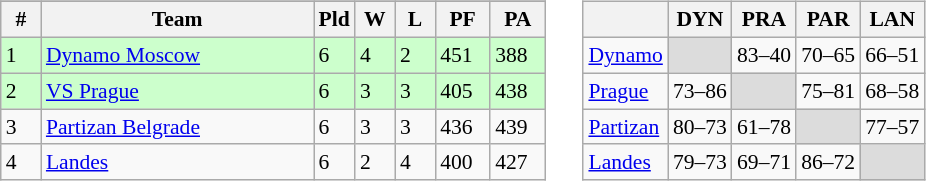<table style="font-size:90%" cellpadding="4">
<tr valign="top">
<td><br><table class=wikitable>
<tr align=center>
</tr>
<tr>
<th width=20>#</th>
<th width=175>Team</th>
<th width=20>Pld</th>
<th width=20>W</th>
<th width=20>L</th>
<th width=30>PF</th>
<th width=30>PA</th>
</tr>
<tr style="background:#cfc;">
<td>1</td>
<td align="left"> <a href='#'>Dynamo Moscow</a></td>
<td>6</td>
<td>4</td>
<td>2</td>
<td>451</td>
<td>388</td>
</tr>
<tr style="background:#cfc;">
<td>2</td>
<td align="left"> <a href='#'>VS Prague</a></td>
<td>6</td>
<td>3</td>
<td>3</td>
<td>405</td>
<td>438</td>
</tr>
<tr>
<td>3</td>
<td align="left"> <a href='#'>Partizan Belgrade</a></td>
<td>6</td>
<td>3</td>
<td>3</td>
<td>436</td>
<td>439</td>
</tr>
<tr>
<td>4</td>
<td align="left"> <a href='#'>Landes</a></td>
<td>6</td>
<td>2</td>
<td>4</td>
<td>400</td>
<td>427</td>
</tr>
</table>
</td>
<td><br><table class="wikitable">
<tr>
<th></th>
<th>DYN</th>
<th>PRA</th>
<th>PAR</th>
<th>LAN</th>
</tr>
<tr>
<td><a href='#'>Dynamo</a></td>
<td bgcolor="#DCDCDC"></td>
<td>83–40</td>
<td>70–65</td>
<td>66–51</td>
</tr>
<tr>
<td><a href='#'>Prague</a></td>
<td>73–86</td>
<td bgcolor="#DCDCDC"></td>
<td>75–81</td>
<td>68–58</td>
</tr>
<tr>
<td><a href='#'>Partizan</a></td>
<td>80–73</td>
<td>61–78</td>
<td bgcolor="#DCDCDC"></td>
<td>77–57</td>
</tr>
<tr>
<td><a href='#'>Landes</a></td>
<td>79–73</td>
<td>69–71</td>
<td>86–72</td>
<td bgcolor="#DCDCDC"></td>
</tr>
</table>
</td>
</tr>
</table>
